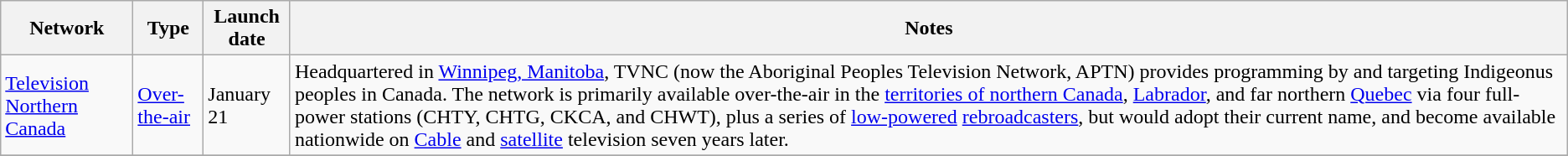<table class="wikitable">
<tr>
<th>Network</th>
<th>Type</th>
<th>Launch date</th>
<th>Notes</th>
</tr>
<tr>
<td><a href='#'>Television Northern Canada</a></td>
<td><a href='#'>Over-the-air</a>  <br></td>
<td>January 21</td>
<td>Headquartered in <a href='#'>Winnipeg, Manitoba</a>, TVNC (now the Aboriginal Peoples Television Network, APTN) provides programming by and targeting Indigeonus peoples in Canada. The network is primarily available over-the-air in the <a href='#'>territories of northern Canada</a>, <a href='#'>Labrador</a>, and far northern <a href='#'>Quebec</a> via four full-power stations (CHTY, CHTG, CKCA, and CHWT), plus a series of <a href='#'>low-powered</a> <a href='#'>rebroadcasters</a>, but would adopt their current name, and become available nationwide on <a href='#'>Cable</a> and <a href='#'>satellite</a> television seven years later.</td>
</tr>
<tr>
</tr>
</table>
